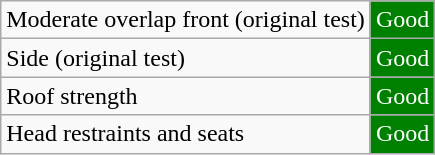<table class="wikitable">
<tr>
<td>Moderate overlap front (original test)</td>
<td style="color:white;background: green">Good</td>
</tr>
<tr>
<td>Side (original test)</td>
<td style="color:white;background: green">Good</td>
</tr>
<tr>
<td>Roof strength</td>
<td style="color:white;background: green">Good</td>
</tr>
<tr>
<td>Head restraints and seats</td>
<td style="color:white;background: green">Good</td>
</tr>
</table>
